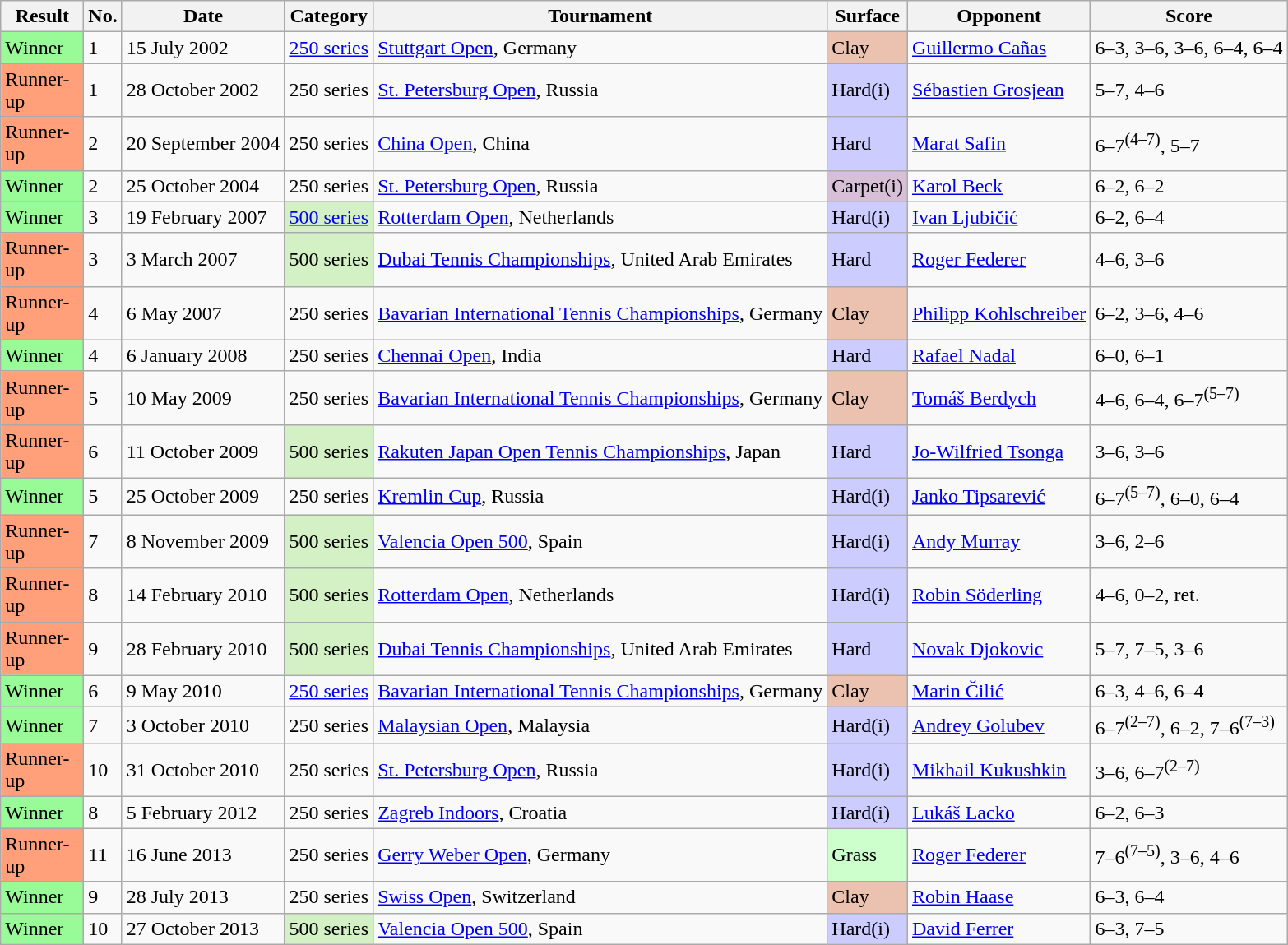<table class="sortable wikitable">
<tr>
<th scope="col" width=60>Result</th>
<th scope="col" class="unsortable">No.</th>
<th scope="col">Date</th>
<th scope="col">Category</th>
<th scope="col">Tournament</th>
<th scope="col">Surface</th>
<th scope="col">Opponent</th>
<th scope="col" class="unsortable">Score</th>
</tr>
<tr>
<td bgcolor=98FB98>Winner</td>
<td>1</td>
<td>15 July 2002</td>
<td><a href='#'>250 series</a></td>
<td><a href='#'>Stuttgart Open</a>, Germany</td>
<td bgcolor=EBC2AF>Clay</td>
<td> <a href='#'>Guillermo Cañas</a></td>
<td>6–3, 3–6, 3–6, 6–4, 6–4</td>
</tr>
<tr>
<td bgcolor=FFA07A>Runner-up</td>
<td>1</td>
<td>28 October 2002</td>
<td>250 series</td>
<td><a href='#'>St. Petersburg Open</a>, Russia</td>
<td bgcolor=CCCCFF>Hard(i)</td>
<td> <a href='#'>Sébastien Grosjean</a></td>
<td>5–7, 4–6</td>
</tr>
<tr>
<td bgcolor=FFA07A>Runner-up</td>
<td>2</td>
<td>20 September 2004</td>
<td>250 series</td>
<td><a href='#'>China Open</a>, China</td>
<td bgcolor=CCCCFF>Hard</td>
<td> <a href='#'>Marat Safin</a></td>
<td>6–7<sup>(4–7)</sup>, 5–7</td>
</tr>
<tr>
<td bgcolor=98FB98>Winner</td>
<td>2</td>
<td>25 October 2004</td>
<td>250 series</td>
<td><a href='#'>St. Petersburg Open</a>, Russia</td>
<td bgcolor=thistle>Carpet(i)</td>
<td> <a href='#'>Karol Beck</a></td>
<td>6–2, 6–2</td>
</tr>
<tr>
<td bgcolor=98FB98>Winner</td>
<td>3</td>
<td>19 February 2007</td>
<td style=background:#d4f1c5><a href='#'>500 series</a></td>
<td><a href='#'>Rotterdam Open</a>, Netherlands</td>
<td bgcolor=CCCCFF>Hard(i)</td>
<td> <a href='#'>Ivan Ljubičić</a></td>
<td>6–2, 6–4</td>
</tr>
<tr>
<td bgcolor=FFA07A>Runner-up</td>
<td>3</td>
<td>3 March 2007</td>
<td style=background:#d4f1c5>500 series</td>
<td><a href='#'>Dubai Tennis Championships</a>, United Arab Emirates</td>
<td bgcolor=CCCCFF>Hard</td>
<td> <a href='#'>Roger Federer</a></td>
<td>4–6, 3–6</td>
</tr>
<tr>
<td bgcolor=FFA07A>Runner-up</td>
<td>4</td>
<td>6 May 2007</td>
<td>250 series</td>
<td><a href='#'>Bavarian International Tennis Championships</a>, Germany</td>
<td bgcolor=EBC2AF>Clay</td>
<td> <a href='#'>Philipp Kohlschreiber</a></td>
<td>6–2, 3–6, 4–6</td>
</tr>
<tr>
<td bgcolor=98FB98>Winner</td>
<td>4</td>
<td>6 January 2008</td>
<td>250 series</td>
<td><a href='#'>Chennai Open</a>, India</td>
<td bgcolor=CCCCFF>Hard</td>
<td> <a href='#'>Rafael Nadal</a></td>
<td>6–0, 6–1</td>
</tr>
<tr>
<td bgcolor=FFA07A>Runner-up</td>
<td>5</td>
<td>10 May 2009</td>
<td>250 series</td>
<td><a href='#'>Bavarian International Tennis Championships</a>, Germany</td>
<td bgcolor=EBC2AF>Clay</td>
<td> <a href='#'>Tomáš Berdych</a></td>
<td>4–6, 6–4, 6–7<sup>(5–7)</sup></td>
</tr>
<tr>
<td bgcolor=FFA07A>Runner-up</td>
<td>6</td>
<td>11 October 2009</td>
<td style=background:#d4f1c5>500 series</td>
<td><a href='#'>Rakuten Japan Open Tennis Championships</a>, Japan</td>
<td bgcolor=CCCCFF>Hard</td>
<td> <a href='#'>Jo-Wilfried Tsonga</a></td>
<td>3–6, 3–6</td>
</tr>
<tr>
<td bgcolor=98FB98>Winner</td>
<td>5</td>
<td>25 October 2009</td>
<td>250 series</td>
<td><a href='#'>Kremlin Cup</a>, Russia</td>
<td bgcolor=CCCCFF>Hard(i)</td>
<td> <a href='#'>Janko Tipsarević</a></td>
<td>6–7<sup>(5–7)</sup>, 6–0, 6–4</td>
</tr>
<tr>
<td bgcolor=FFA07A>Runner-up</td>
<td>7</td>
<td>8 November 2009</td>
<td style=background:#d4f1c5>500 series</td>
<td><a href='#'>Valencia Open 500</a>, Spain</td>
<td bgcolor=CCCCFF>Hard(i)</td>
<td> <a href='#'>Andy Murray</a></td>
<td>3–6, 2–6</td>
</tr>
<tr>
<td bgcolor=FFA07A>Runner-up</td>
<td>8</td>
<td>14 February 2010</td>
<td style=background:#d4f1c5>500 series</td>
<td><a href='#'>Rotterdam Open</a>, Netherlands</td>
<td bgcolor=CCCCFF>Hard(i)</td>
<td> <a href='#'>Robin Söderling</a></td>
<td>4–6, 0–2, ret.</td>
</tr>
<tr>
<td bgcolor=FFA07A>Runner-up</td>
<td>9</td>
<td>28 February 2010</td>
<td style=background:#d4f1c5>500 series</td>
<td><a href='#'>Dubai Tennis Championships</a>, United Arab Emirates</td>
<td bgcolor=CCCCFF>Hard</td>
<td> <a href='#'>Novak Djokovic</a></td>
<td>5–7, 7–5, 3–6</td>
</tr>
<tr>
<td bgcolor=98FB98>Winner</td>
<td>6</td>
<td>9 May 2010</td>
<td><a href='#'>250 series</a></td>
<td><a href='#'>Bavarian International Tennis Championships</a>, Germany</td>
<td bgcolor=EBC2AF>Clay</td>
<td> <a href='#'>Marin Čilić</a></td>
<td>6–3, 4–6, 6–4</td>
</tr>
<tr>
<td bgcolor=98FB98>Winner</td>
<td>7</td>
<td>3 October 2010</td>
<td>250 series</td>
<td><a href='#'>Malaysian Open</a>, Malaysia</td>
<td bgcolor=CCCCFF>Hard(i)</td>
<td> <a href='#'>Andrey Golubev</a></td>
<td>6–7<sup>(2–7)</sup>, 6–2, 7–6<sup>(7–3)</sup></td>
</tr>
<tr>
<td bgcolor=FFA07A>Runner-up</td>
<td>10</td>
<td>31 October 2010</td>
<td>250 series</td>
<td><a href='#'>St. Petersburg Open</a>, Russia</td>
<td bgcolor=CCCCFF>Hard(i)</td>
<td> <a href='#'>Mikhail Kukushkin</a></td>
<td>3–6, 6–7<sup>(2–7)</sup></td>
</tr>
<tr>
<td bgcolor=98FB98>Winner</td>
<td>8</td>
<td>5 February 2012</td>
<td>250 series</td>
<td><a href='#'>Zagreb Indoors</a>, Croatia</td>
<td bgcolor=CCCCFF>Hard(i)</td>
<td> <a href='#'>Lukáš Lacko</a></td>
<td>6–2, 6–3</td>
</tr>
<tr>
<td bgcolor=FFA07A>Runner-up</td>
<td>11</td>
<td>16 June 2013</td>
<td>250 series</td>
<td><a href='#'>Gerry Weber Open</a>, Germany</td>
<td bgcolor=CCFFCC>Grass</td>
<td> <a href='#'>Roger Federer</a></td>
<td>7–6<sup>(7–5)</sup>, 3–6, 4–6</td>
</tr>
<tr>
<td bgcolor=98FB98>Winner</td>
<td>9</td>
<td>28 July 2013</td>
<td>250 series</td>
<td><a href='#'>Swiss Open</a>, Switzerland</td>
<td bgcolor=EBC2AF>Clay</td>
<td> <a href='#'>Robin Haase</a></td>
<td>6–3, 6–4</td>
</tr>
<tr>
<td bgcolor=98FB98>Winner</td>
<td>10</td>
<td>27 October 2013</td>
<td style=background:#d4f1c5>500 series</td>
<td><a href='#'>Valencia Open 500</a>, Spain</td>
<td bgcolor=CCCCFF>Hard(i)</td>
<td> <a href='#'>David Ferrer</a></td>
<td>6–3, 7–5</td>
</tr>
</table>
